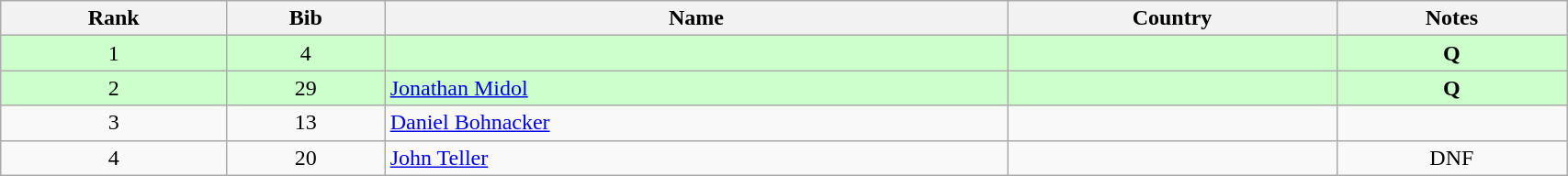<table class="wikitable" style="text-align:center;" width=90%>
<tr>
<th>Rank</th>
<th>Bib</th>
<th>Name</th>
<th>Country</th>
<th>Notes</th>
</tr>
<tr bgcolor=ccffcc>
<td>1</td>
<td>4</td>
<td align=left></td>
<td align=left></td>
<td><strong>Q</strong></td>
</tr>
<tr bgcolor=ccffcc>
<td>2</td>
<td>29</td>
<td align=left><a href='#'>Jonathan Midol</a></td>
<td align=left></td>
<td><strong>Q</strong></td>
</tr>
<tr>
<td>3</td>
<td>13</td>
<td align=left><a href='#'>Daniel Bohnacker</a></td>
<td align=left></td>
<td></td>
</tr>
<tr>
<td>4</td>
<td>20</td>
<td align=left><a href='#'>John Teller</a></td>
<td align=left></td>
<td>DNF</td>
</tr>
</table>
